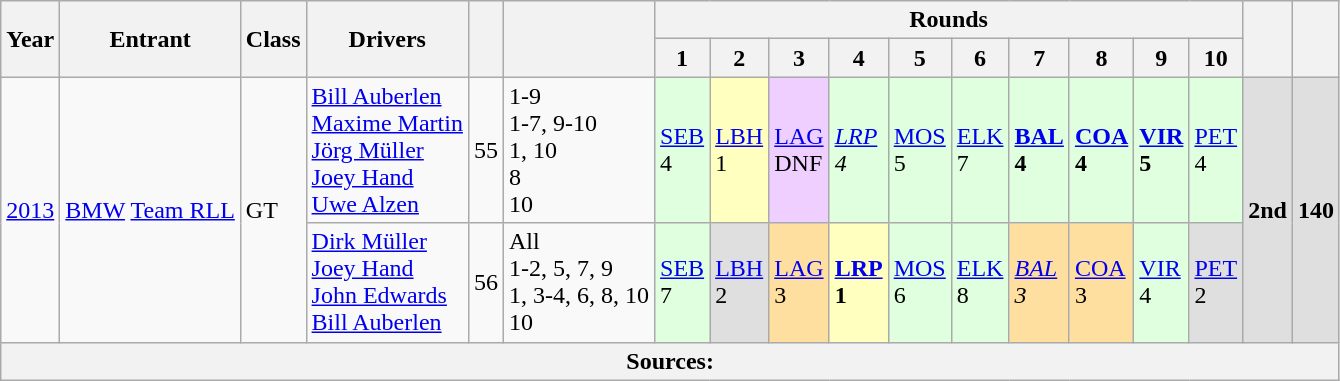<table class="wikitable">
<tr>
<th rowspan="2">Year</th>
<th rowspan="2">Entrant</th>
<th rowspan="2">Class</th>
<th rowspan="2">Drivers</th>
<th rowspan="2"></th>
<th rowspan="2"></th>
<th colspan="10">Rounds</th>
<th rowspan="2"></th>
<th rowspan="2"></th>
</tr>
<tr>
<th>1</th>
<th>2</th>
<th>3</th>
<th>4</th>
<th>5</th>
<th>6</th>
<th>7</th>
<th>8</th>
<th>9</th>
<th>10</th>
</tr>
<tr>
<td rowspan="2"><a href='#'>2013</a></td>
<td rowspan="2"> <a href='#'>BMW</a> <a href='#'>Team RLL</a></td>
<td rowspan="2">GT</td>
<td> <a href='#'>Bill Auberlen</a><br> <a href='#'>Maxime Martin</a><br> <a href='#'>Jörg Müller</a><br> <a href='#'>Joey Hand</a><br> <a href='#'>Uwe Alzen</a></td>
<td>55</td>
<td>1-9<br>1-7, 9-10<br>1, 10<br>8<br>10</td>
<td style="background:#DFFFDF;"><a href='#'>SEB</a><br>4</td>
<td style="background:#FFFFBF;”"><a href='#'>LBH</a><br>1</td>
<td style="background:#EFCFFF;"><a href='#'>LAG</a><br>DNF</td>
<td style="background:#DFFFDF;"><em><a href='#'>LRP</a></em><br><em>4</em></td>
<td style="background:#DFFFDF;"><a href='#'>MOS</a><br>5</td>
<td style="background:#DFFFDF;"><a href='#'>ELK</a><br>7</td>
<td style="background:#DFFFDF;"><strong><a href='#'>BAL</a></strong><br><strong>4</strong></td>
<td style="background:#DFFFDF;"><strong><a href='#'>COA</a></strong><br><strong>4</strong></td>
<td style="background:#DFFFDF;"><strong><a href='#'>VIR</a></strong><br><strong>5</strong></td>
<td style="background:#DFFFDF;"><a href='#'>PET</a><br>4</td>
<th rowspan="2" style="background:#DFDFDF;”">2nd</th>
<th rowspan="2" style="background:#DFDFDF;”">140</th>
</tr>
<tr>
<td> <a href='#'>Dirk Müller</a><br> <a href='#'>Joey Hand</a><br> <a href='#'>John Edwards</a><br> <a href='#'>Bill Auberlen</a></td>
<td>56</td>
<td>All<br>1-2, 5, 7, 9<br>1, 3-4, 6, 8, 10<br>10</td>
<td style="background:#DFFFDF;"><a href='#'>SEB</a><br>7</td>
<td style="background:#DFDFDF;”"><a href='#'>LBH</a><br>2</td>
<td style="background:#FFDF9F;”"><a href='#'>LAG</a><br>3</td>
<td style="background:#FFFFBF;”"><strong><a href='#'>LRP</a></strong><br><strong>1</strong></td>
<td style="background:#DFFFDF;"><a href='#'>MOS</a><br>6</td>
<td style="background:#DFFFDF;"><a href='#'>ELK</a><br>8</td>
<td style="background:#FFDF9F;”"><em><a href='#'>BAL</a></em><br><em>3</em></td>
<td style="background:#FFDF9F;”"><a href='#'>COA</a><br>3</td>
<td style="background:#DFFFDF;"><a href='#'>VIR</a><br>4</td>
<td style="background:#DFDFDF;”"><a href='#'>PET</a><br>2</td>
</tr>
<tr>
<th colspan="18">Sources:</th>
</tr>
</table>
